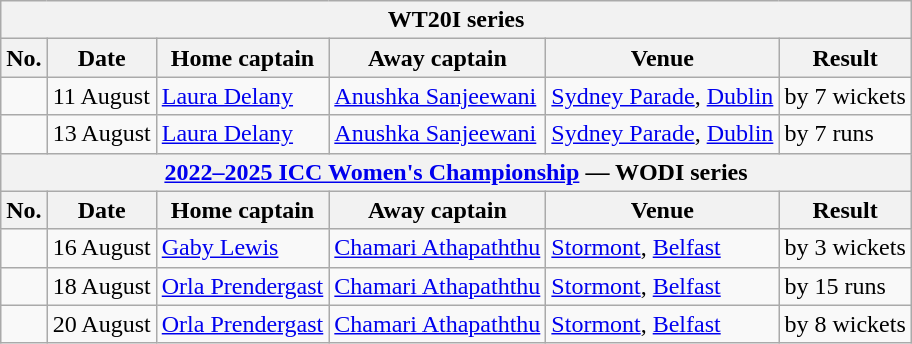<table class="wikitable">
<tr>
<th colspan="9">WT20I series</th>
</tr>
<tr>
<th>No.</th>
<th>Date</th>
<th>Home captain</th>
<th>Away captain</th>
<th>Venue</th>
<th>Result</th>
</tr>
<tr>
<td></td>
<td>11 August</td>
<td><a href='#'>Laura Delany</a></td>
<td><a href='#'>Anushka Sanjeewani</a></td>
<td><a href='#'>Sydney Parade</a>, <a href='#'>Dublin</a></td>
<td> by 7 wickets</td>
</tr>
<tr>
<td></td>
<td>13 August</td>
<td><a href='#'>Laura Delany</a></td>
<td><a href='#'>Anushka Sanjeewani</a></td>
<td><a href='#'>Sydney Parade</a>, <a href='#'>Dublin</a></td>
<td> by 7 runs</td>
</tr>
<tr>
<th colspan="9"><a href='#'>2022–2025 ICC Women's Championship</a> — WODI series</th>
</tr>
<tr>
<th>No.</th>
<th>Date</th>
<th>Home captain</th>
<th>Away captain</th>
<th>Venue</th>
<th>Result</th>
</tr>
<tr>
<td></td>
<td>16 August</td>
<td><a href='#'>Gaby Lewis</a></td>
<td><a href='#'>Chamari Athapaththu</a></td>
<td><a href='#'>Stormont</a>, <a href='#'>Belfast</a></td>
<td> by 3 wickets</td>
</tr>
<tr>
<td></td>
<td>18 August</td>
<td><a href='#'>Orla Prendergast</a></td>
<td><a href='#'>Chamari Athapaththu</a></td>
<td><a href='#'>Stormont</a>, <a href='#'>Belfast</a></td>
<td> by 15 runs</td>
</tr>
<tr>
<td></td>
<td>20 August</td>
<td><a href='#'>Orla Prendergast</a></td>
<td><a href='#'>Chamari Athapaththu</a></td>
<td><a href='#'>Stormont</a>, <a href='#'>Belfast</a></td>
<td> by 8 wickets</td>
</tr>
</table>
